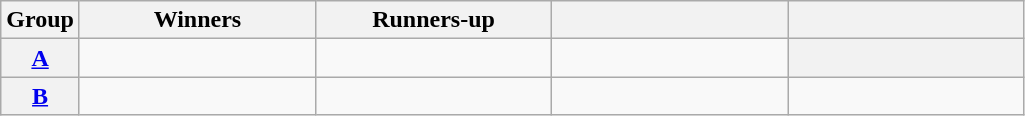<table class=wikitable>
<tr>
<th>Group</th>
<th width=150>Winners</th>
<th width=150>Runners-up</th>
<th width=150></th>
<th width=150></th>
</tr>
<tr>
<th><a href='#'>A</a></th>
<td></td>
<td></td>
<td></td>
<th></th>
</tr>
<tr>
<th><a href='#'>B</a></th>
<td></td>
<td></td>
<td></td>
<td></td>
</tr>
</table>
